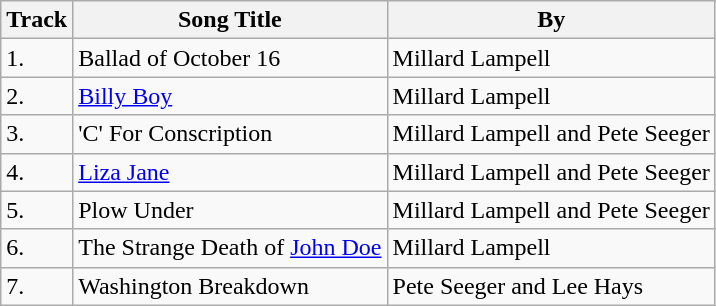<table class="wikitable">
<tr>
<th>Track</th>
<th>Song Title</th>
<th>By</th>
</tr>
<tr>
<td>1.</td>
<td>Ballad of October 16</td>
<td>Millard Lampell</td>
</tr>
<tr>
<td>2.</td>
<td><a href='#'>Billy Boy</a></td>
<td>Millard Lampell</td>
</tr>
<tr>
<td>3.</td>
<td>'C' For Conscription</td>
<td>Millard Lampell and Pete Seeger</td>
</tr>
<tr>
<td>4.</td>
<td><a href='#'>Liza Jane</a></td>
<td>Millard Lampell and Pete Seeger</td>
</tr>
<tr>
<td>5.</td>
<td>Plow Under</td>
<td>Millard Lampell and Pete Seeger</td>
</tr>
<tr>
<td>6.</td>
<td>The Strange Death of <a href='#'>John Doe</a></td>
<td>Millard Lampell</td>
</tr>
<tr>
<td>7.</td>
<td>Washington Breakdown</td>
<td>Pete Seeger and Lee Hays</td>
</tr>
</table>
